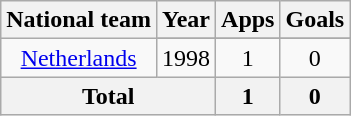<table class=wikitable style="text-align: center">
<tr>
<th>National team</th>
<th>Year</th>
<th>Apps</th>
<th>Goals</th>
</tr>
<tr>
<td rowspan="2"><a href='#'>Netherlands</a></td>
</tr>
<tr>
<td>1998</td>
<td>1</td>
<td>0</td>
</tr>
<tr>
<th colspan="2">Total</th>
<th>1</th>
<th>0</th>
</tr>
</table>
